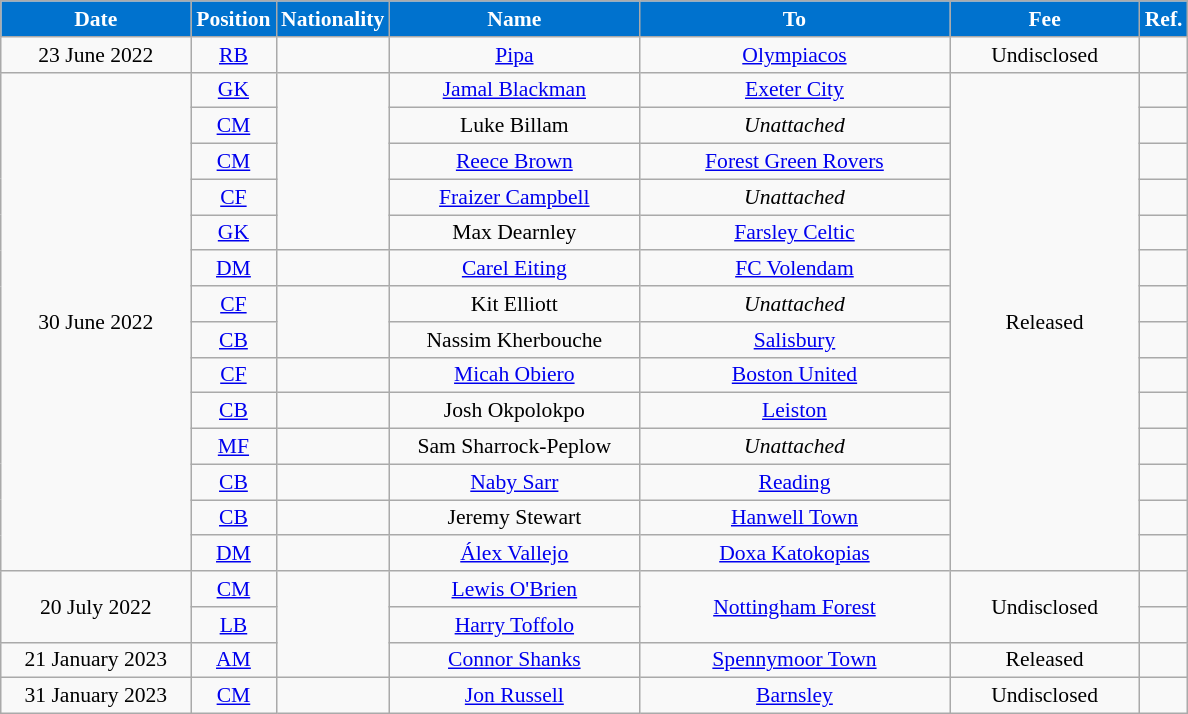<table class="wikitable"  style="text-align:center; font-size:90%; ">
<tr>
<th style="background:#0072ce; color:#ffffff; width:120px;">Date</th>
<th style="background:#0072ce; color:#ffffff; width:50px;">Position</th>
<th style="background:#0072ce; color:#ffffff; width:50px;">Nationality</th>
<th style="background:#0072ce; color:#ffffff; width:160px;">Name</th>
<th style="background:#0072ce; color:#ffffff; width:200px;">To</th>
<th style="background:#0072ce; color:#ffffff; width:120px;">Fee</th>
<th style="background:#0072ce; color:#ffffff; width:25px;">Ref.</th>
</tr>
<tr>
<td>23 June 2022</td>
<td><a href='#'>RB</a></td>
<td></td>
<td><a href='#'>Pipa</a></td>
<td> <a href='#'>Olympiacos</a></td>
<td>Undisclosed</td>
<td></td>
</tr>
<tr>
<td rowspan="14">30 June 2022</td>
<td><a href='#'>GK</a></td>
<td rowspan="5"></td>
<td><a href='#'>Jamal Blackman</a></td>
<td> <a href='#'>Exeter City</a></td>
<td rowspan="14">Released</td>
<td></td>
</tr>
<tr>
<td><a href='#'>CM</a></td>
<td>Luke Billam</td>
<td> <em>Unattached</em></td>
<td></td>
</tr>
<tr>
<td><a href='#'>CM</a></td>
<td><a href='#'>Reece Brown</a></td>
<td> <a href='#'>Forest Green Rovers</a></td>
<td></td>
</tr>
<tr>
<td><a href='#'>CF</a></td>
<td><a href='#'>Fraizer Campbell</a></td>
<td> <em>Unattached</em></td>
<td></td>
</tr>
<tr>
<td><a href='#'>GK</a></td>
<td>Max Dearnley</td>
<td> <a href='#'>Farsley Celtic</a></td>
<td></td>
</tr>
<tr>
<td><a href='#'>DM</a></td>
<td></td>
<td><a href='#'>Carel Eiting</a></td>
<td> <a href='#'>FC Volendam</a></td>
<td></td>
</tr>
<tr>
<td><a href='#'>CF</a></td>
<td rowspan="2"></td>
<td>Kit Elliott</td>
<td> <em>Unattached</em></td>
<td></td>
</tr>
<tr>
<td><a href='#'>CB</a></td>
<td>Nassim Kherbouche</td>
<td> <a href='#'>Salisbury</a></td>
<td></td>
</tr>
<tr>
<td><a href='#'>CF</a></td>
<td></td>
<td><a href='#'>Micah Obiero</a></td>
<td> <a href='#'>Boston United</a></td>
<td></td>
</tr>
<tr>
<td><a href='#'>CB</a></td>
<td></td>
<td>Josh Okpolokpo</td>
<td> <a href='#'>Leiston</a></td>
<td></td>
</tr>
<tr>
<td><a href='#'>MF</a></td>
<td></td>
<td>Sam Sharrock-Peplow</td>
<td> <em>Unattached</em></td>
<td></td>
</tr>
<tr>
<td><a href='#'>CB</a></td>
<td></td>
<td><a href='#'>Naby Sarr</a></td>
<td> <a href='#'>Reading</a></td>
<td></td>
</tr>
<tr>
<td><a href='#'>CB</a></td>
<td></td>
<td>Jeremy Stewart</td>
<td> <a href='#'>Hanwell Town</a></td>
<td></td>
</tr>
<tr>
<td><a href='#'>DM</a></td>
<td></td>
<td><a href='#'>Álex Vallejo</a></td>
<td> <a href='#'>Doxa Katokopias</a></td>
<td></td>
</tr>
<tr>
<td rowspan="2">20 July 2022</td>
<td><a href='#'>CM</a></td>
<td rowspan="3"></td>
<td><a href='#'>Lewis O'Brien</a></td>
<td rowspan="2"> <a href='#'>Nottingham Forest</a></td>
<td rowspan="2">Undisclosed</td>
<td></td>
</tr>
<tr>
<td><a href='#'>LB</a></td>
<td><a href='#'>Harry Toffolo</a></td>
<td></td>
</tr>
<tr>
<td>21 January 2023</td>
<td><a href='#'>AM</a></td>
<td><a href='#'>Connor Shanks</a></td>
<td> <a href='#'>Spennymoor Town</a></td>
<td>Released</td>
<td></td>
</tr>
<tr>
<td>31 January 2023</td>
<td><a href='#'>CM</a></td>
<td></td>
<td><a href='#'>Jon Russell</a></td>
<td> <a href='#'>Barnsley</a></td>
<td>Undisclosed</td>
<td></td>
</tr>
</table>
